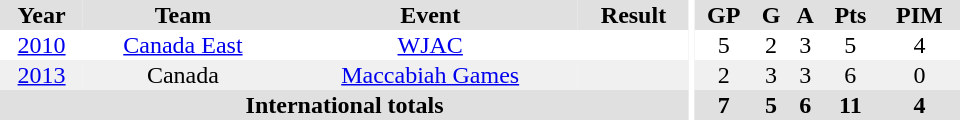<table border="0" cellpadding="1" cellspacing="0" ID="Table3" style="text-align:center; width:40em">
<tr ALIGN="centre" bgcolor="#e0e0e0">
<th>Year</th>
<th>Team</th>
<th>Event</th>
<th>Result</th>
<th rowspan="99" bgcolor="#ffffff"></th>
<th>GP</th>
<th>G</th>
<th>A</th>
<th>Pts</th>
<th>PIM</th>
</tr>
<tr>
<td><a href='#'>2010</a></td>
<td><a href='#'>Canada East</a></td>
<td><a href='#'>WJAC</a></td>
<td></td>
<td>5</td>
<td>2</td>
<td>3</td>
<td>5</td>
<td>4</td>
</tr>
<tr ALIGN="centre" bgcolor="#f0f0f0">
<td><a href='#'>2013</a></td>
<td>Canada</td>
<td><a href='#'>Maccabiah Games</a></td>
<td></td>
<td>2</td>
<td>3</td>
<td>3</td>
<td>6</td>
<td>0</td>
</tr>
<tr ALIGN="centre" bgcolor="#e0e0e0">
<th colspan=4>International totals</th>
<th>7</th>
<th>5</th>
<th>6</th>
<th>11</th>
<th>4</th>
</tr>
</table>
